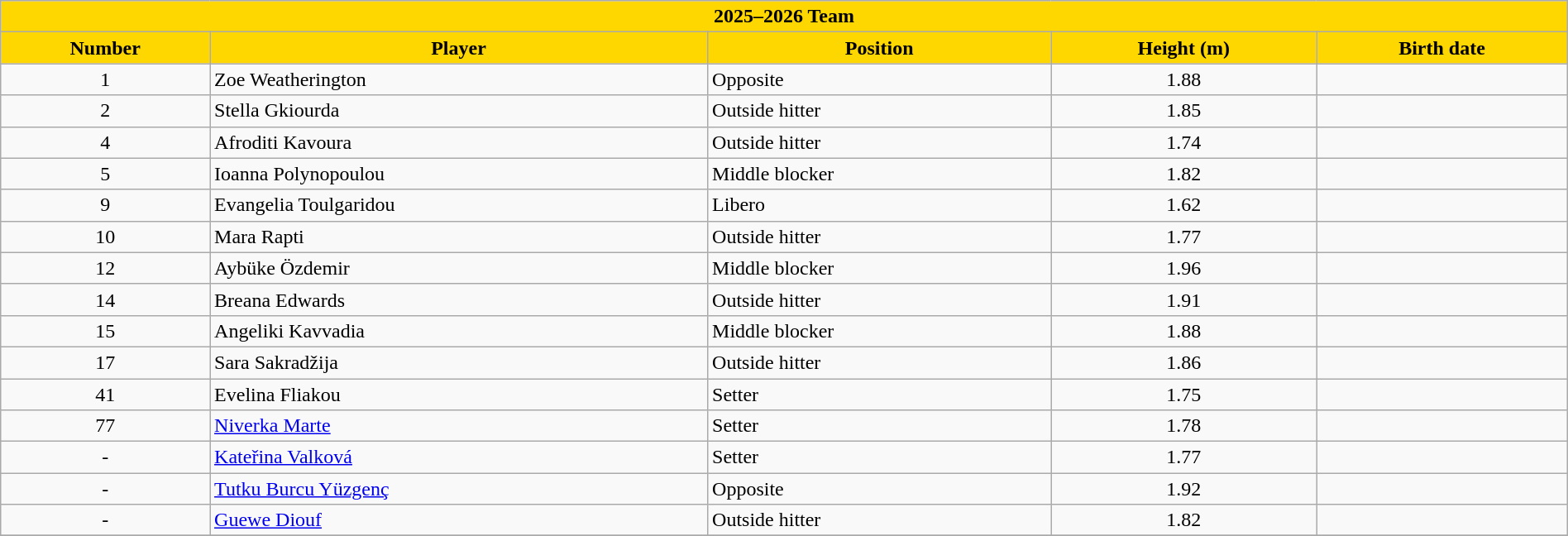<table class="wikitable" style="width:100%;">
<tr>
<th style="color:black; background:#FFD700;" colspan=5><strong>2025–2026 Team</strong></th>
</tr>
<tr>
<th style="color:black; background:#FFD700;">Number</th>
<th style="color:black; background:#FFD700;">Player</th>
<th style="color:black; background:#FFD700;">Position</th>
<th style="color:black; background:#FFD700;">Height (m)</th>
<th style="color:black; background:#FFD700;">Birth date</th>
</tr>
<tr>
<td align=center>1</td>
<td> Zoe Weatherington</td>
<td>Opposite</td>
<td align=center>1.88</td>
<td></td>
</tr>
<tr>
<td align=center>2</td>
<td> Stella Gkiourda</td>
<td>Outside hitter</td>
<td align=center>1.85</td>
<td></td>
</tr>
<tr>
<td align=center>4</td>
<td> Afroditi Kavoura</td>
<td>Outside hitter</td>
<td align=center>1.74</td>
<td></td>
</tr>
<tr>
<td align=center>5</td>
<td> Ioanna Polynopoulou</td>
<td>Middle blocker</td>
<td align=center>1.82</td>
<td></td>
</tr>
<tr>
<td align=center>9</td>
<td> Evangelia Toulgaridou</td>
<td>Libero</td>
<td align=center>1.62</td>
<td></td>
</tr>
<tr>
<td align=center>10</td>
<td> Mara Rapti</td>
<td>Outside hitter</td>
<td align=center>1.77</td>
<td></td>
</tr>
<tr>
<td align=center>12</td>
<td> Aybüke Özdemir</td>
<td>Middle blocker</td>
<td align=center>1.96</td>
<td></td>
</tr>
<tr>
<td align=center>14</td>
<td> Breana Edwards</td>
<td>Outside hitter</td>
<td align=center>1.91</td>
<td></td>
</tr>
<tr>
<td align=center>15</td>
<td> Angeliki Kavvadia</td>
<td>Middle blocker</td>
<td align=center>1.88</td>
<td></td>
</tr>
<tr>
<td align=center>17</td>
<td> Sara Sakradžija</td>
<td>Outside hitter</td>
<td align=center>1.86</td>
<td></td>
</tr>
<tr>
<td align=center>41</td>
<td> Evelina Fliakou</td>
<td>Setter</td>
<td align=center>1.75</td>
<td></td>
</tr>
<tr>
<td align=center>77</td>
<td> <a href='#'>Niverka Marte</a></td>
<td>Setter</td>
<td align=center>1.78</td>
<td></td>
</tr>
<tr>
<td align=center>-</td>
<td> <a href='#'>Kateřina Valková</a></td>
<td>Setter</td>
<td align=center>1.77</td>
<td></td>
</tr>
<tr>
<td align=center>-</td>
<td> <a href='#'>Tutku Burcu Yüzgenç</a></td>
<td>Opposite</td>
<td align=center>1.92</td>
<td></td>
</tr>
<tr>
<td align=center>-</td>
<td> <a href='#'>Guewe Diouf</a></td>
<td>Outside hitter</td>
<td align=center>1.82</td>
<td></td>
</tr>
<tr>
</tr>
</table>
